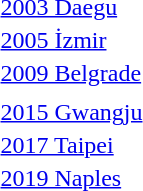<table>
<tr>
<td> <a href='#'>2003 Daegu</a></td>
<td></td>
<td></td>
<td></td>
</tr>
<tr>
<td> <a href='#'>2005 İzmir</a></td>
<td></td>
<td></td>
<td></td>
</tr>
<tr>
<td> <a href='#'>2009 Belgrade</a></td>
<td></td>
<td></td>
<td></td>
</tr>
<tr>
<td></td>
<td></td>
<td></td>
<td></td>
</tr>
<tr>
<td> <a href='#'>2015 Gwangju</a></td>
<td></td>
<td></td>
<td></td>
</tr>
<tr>
<td> <a href='#'>2017 Taipei</a></td>
<td></td>
<td></td>
<td></td>
</tr>
<tr>
<td> <a href='#'>2019 Naples</a></td>
<td></td>
<td></td>
<td></td>
</tr>
<tr>
<td></td>
<td></td>
<td></td>
<td></td>
</tr>
</table>
